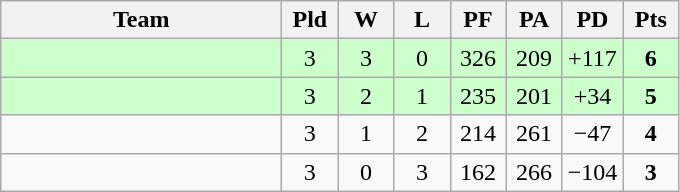<table class=wikitable style="text-align:center">
<tr>
<th width=180>Team</th>
<th width=30>Pld</th>
<th width=30>W</th>
<th width=30>L</th>
<th width=30>PF</th>
<th width=30>PA</th>
<th width=30>PD</th>
<th width=30>Pts</th>
</tr>
<tr bgcolor="#ccffcc">
<td align="left"></td>
<td>3</td>
<td>3</td>
<td>0</td>
<td>326</td>
<td>209</td>
<td>+117</td>
<td><strong>6</strong></td>
</tr>
<tr bgcolor="#ccffcc">
<td align="left"></td>
<td>3</td>
<td>2</td>
<td>1</td>
<td>235</td>
<td>201</td>
<td>+34</td>
<td><strong>5</strong></td>
</tr>
<tr>
<td align="left"></td>
<td>3</td>
<td>1</td>
<td>2</td>
<td>214</td>
<td>261</td>
<td>−47</td>
<td><strong>4</strong></td>
</tr>
<tr>
<td align="left"></td>
<td>3</td>
<td>0</td>
<td>3</td>
<td>162</td>
<td>266</td>
<td>−104</td>
<td><strong>3</strong></td>
</tr>
</table>
